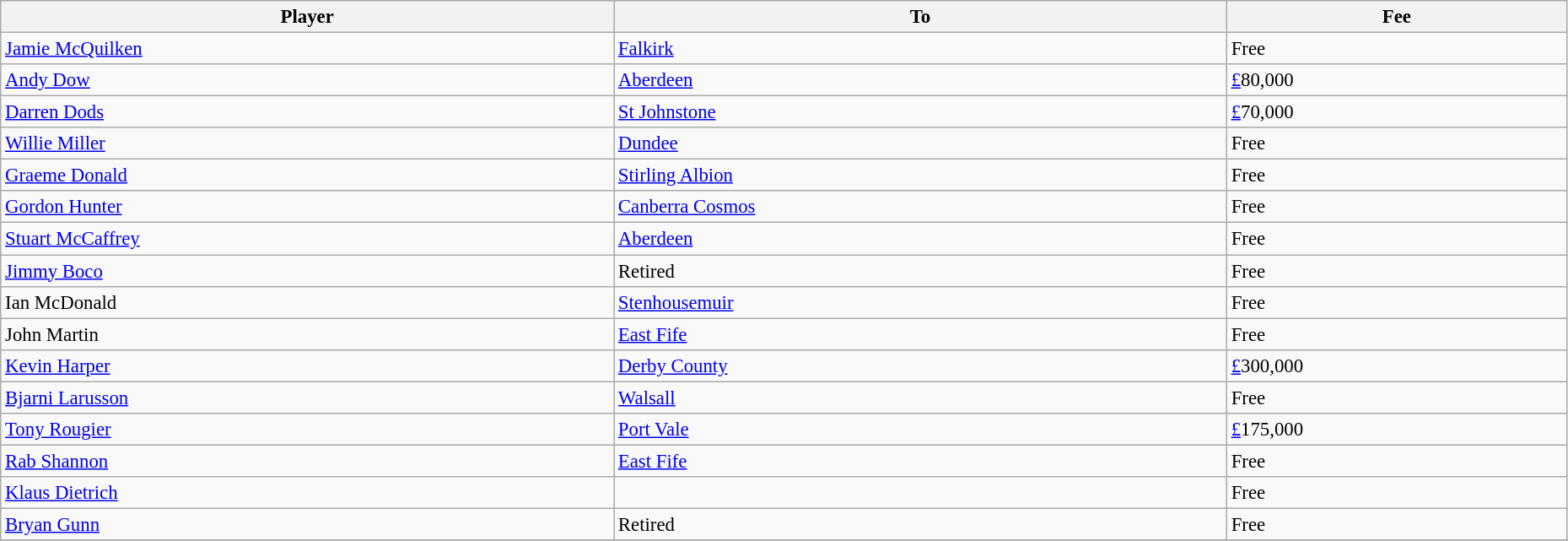<table class="wikitable" style="text-align:center; font-size:95%;width:98%; text-align:left">
<tr>
<th>Player</th>
<th>To</th>
<th>Fee</th>
</tr>
<tr --->
<td> <a href='#'>Jamie McQuilken</a></td>
<td><a href='#'>Falkirk</a></td>
<td>Free</td>
</tr>
<tr>
<td> <a href='#'>Andy Dow</a></td>
<td><a href='#'>Aberdeen</a></td>
<td><a href='#'>£</a>80,000</td>
</tr>
<tr>
<td> <a href='#'>Darren Dods</a></td>
<td><a href='#'>St Johnstone</a></td>
<td><a href='#'>£</a>70,000</td>
</tr>
<tr>
<td> <a href='#'>Willie Miller</a></td>
<td><a href='#'>Dundee</a></td>
<td>Free</td>
</tr>
<tr>
<td> <a href='#'>Graeme Donald</a></td>
<td><a href='#'>Stirling Albion</a></td>
<td>Free</td>
</tr>
<tr>
<td> <a href='#'>Gordon Hunter</a></td>
<td><a href='#'>Canberra Cosmos</a></td>
<td>Free</td>
</tr>
<tr>
<td> <a href='#'>Stuart McCaffrey</a></td>
<td><a href='#'>Aberdeen</a></td>
<td>Free</td>
</tr>
<tr>
<td> <a href='#'>Jimmy Boco</a></td>
<td>Retired</td>
<td>Free</td>
</tr>
<tr>
<td> Ian McDonald</td>
<td><a href='#'>Stenhousemuir</a></td>
<td>Free</td>
</tr>
<tr>
<td> John Martin</td>
<td><a href='#'>East Fife</a></td>
<td>Free</td>
</tr>
<tr>
<td> <a href='#'>Kevin Harper</a></td>
<td><a href='#'>Derby County</a></td>
<td><a href='#'>£</a>300,000</td>
</tr>
<tr>
<td> <a href='#'>Bjarni Larusson</a></td>
<td><a href='#'>Walsall</a></td>
<td>Free</td>
</tr>
<tr>
<td> <a href='#'>Tony Rougier</a></td>
<td><a href='#'>Port Vale</a></td>
<td><a href='#'>£</a>175,000</td>
</tr>
<tr>
<td> <a href='#'>Rab Shannon</a></td>
<td><a href='#'>East Fife</a></td>
<td>Free</td>
</tr>
<tr>
<td> <a href='#'>Klaus Dietrich</a></td>
<td></td>
<td>Free</td>
</tr>
<tr>
<td> <a href='#'>Bryan Gunn</a></td>
<td>Retired</td>
<td>Free</td>
</tr>
<tr>
</tr>
</table>
